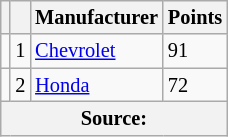<table class="wikitable" style="font-size: 85%;">
<tr>
<th scope="col"></th>
<th scope="col"></th>
<th scope="col">Manufacturer</th>
<th scope="col">Points</th>
</tr>
<tr>
<td align="left"></td>
<td align="center">1</td>
<td><a href='#'>Chevrolet</a></td>
<td>91</td>
</tr>
<tr>
<td align="left"></td>
<td align="center">2</td>
<td><a href='#'>Honda</a></td>
<td>72</td>
</tr>
<tr>
<th colspan=4>Source:</th>
</tr>
</table>
